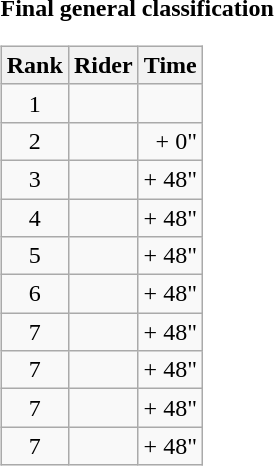<table>
<tr>
<td><strong>Final general classification</strong><br><table class="wikitable">
<tr>
<th scope="col">Rank</th>
<th scope="col">Rider</th>
<th scope="col">Time</th>
</tr>
<tr>
<td style="text-align:center;">1</td>
<td></td>
<td style="text-align:right;"></td>
</tr>
<tr>
<td style="text-align:center;">2</td>
<td></td>
<td style="text-align:right;">+ 0"</td>
</tr>
<tr>
<td style="text-align:center;">3</td>
<td></td>
<td style="text-align:right;">+ 48"</td>
</tr>
<tr>
<td style="text-align:center;">4</td>
<td></td>
<td style="text-align:right;">+ 48"</td>
</tr>
<tr>
<td style="text-align:center;">5</td>
<td></td>
<td style="text-align:right;">+ 48"</td>
</tr>
<tr>
<td style="text-align:center;">6</td>
<td></td>
<td style="text-align:right;">+ 48"</td>
</tr>
<tr>
<td style="text-align:center;">7</td>
<td></td>
<td style="text-align:right;">+ 48"</td>
</tr>
<tr>
<td style="text-align:center;">7</td>
<td></td>
<td style="text-align:right;">+ 48"</td>
</tr>
<tr>
<td style="text-align:center;">7</td>
<td></td>
<td style="text-align:right;">+ 48"</td>
</tr>
<tr>
<td style="text-align:center;">7</td>
<td></td>
<td style="text-align:right;">+ 48"</td>
</tr>
</table>
</td>
</tr>
</table>
